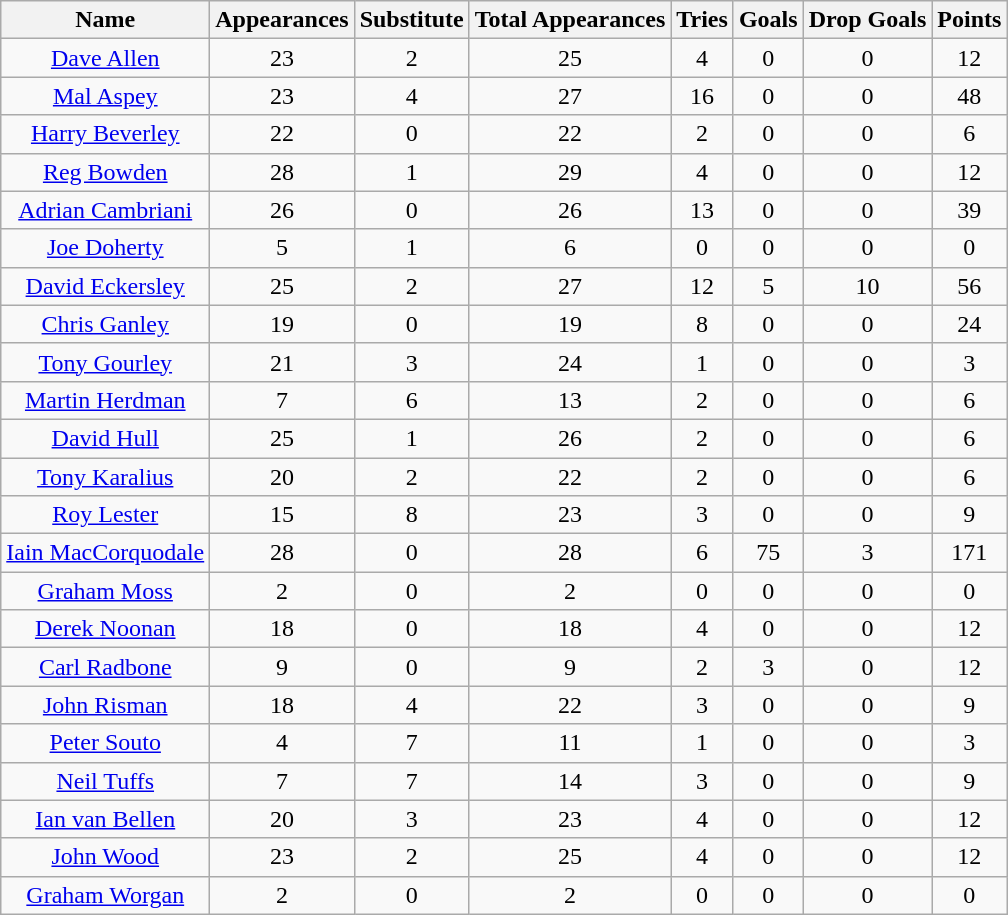<table class="wikitable sortable" style="text-align: center; font-size:100%">
<tr>
<th>Name</th>
<th>Appearances</th>
<th>Substitute</th>
<th>Total Appearances</th>
<th>Tries</th>
<th>Goals</th>
<th>Drop Goals</th>
<th>Points</th>
</tr>
<tr>
<td><a href='#'>Dave Allen</a></td>
<td>23</td>
<td>2</td>
<td>25</td>
<td>4</td>
<td>0</td>
<td>0</td>
<td>12</td>
</tr>
<tr>
<td><a href='#'>Mal Aspey</a></td>
<td>23</td>
<td>4</td>
<td>27</td>
<td>16</td>
<td>0</td>
<td>0</td>
<td>48</td>
</tr>
<tr>
<td><a href='#'>Harry Beverley</a></td>
<td>22</td>
<td>0</td>
<td>22</td>
<td>2</td>
<td>0</td>
<td>0</td>
<td>6</td>
</tr>
<tr>
<td><a href='#'>Reg Bowden</a></td>
<td>28</td>
<td>1</td>
<td>29</td>
<td>4</td>
<td>0</td>
<td>0</td>
<td>12</td>
</tr>
<tr>
<td><a href='#'>Adrian Cambriani</a></td>
<td>26</td>
<td>0</td>
<td>26</td>
<td>13</td>
<td>0</td>
<td>0</td>
<td>39</td>
</tr>
<tr>
<td><a href='#'>Joe Doherty</a></td>
<td>5</td>
<td>1</td>
<td>6</td>
<td>0</td>
<td>0</td>
<td>0</td>
<td>0</td>
</tr>
<tr>
<td><a href='#'>David Eckersley</a></td>
<td>25</td>
<td>2</td>
<td>27</td>
<td>12</td>
<td>5</td>
<td>10</td>
<td>56</td>
</tr>
<tr>
<td><a href='#'>Chris Ganley</a></td>
<td>19</td>
<td>0</td>
<td>19</td>
<td>8</td>
<td>0</td>
<td>0</td>
<td>24</td>
</tr>
<tr>
<td><a href='#'>Tony Gourley</a></td>
<td>21</td>
<td>3</td>
<td>24</td>
<td>1</td>
<td>0</td>
<td>0</td>
<td>3</td>
</tr>
<tr>
<td><a href='#'>Martin Herdman</a></td>
<td>7</td>
<td>6</td>
<td>13</td>
<td>2</td>
<td>0</td>
<td>0</td>
<td>6</td>
</tr>
<tr>
<td><a href='#'>David Hull</a></td>
<td>25</td>
<td>1</td>
<td>26</td>
<td>2</td>
<td>0</td>
<td>0</td>
<td>6</td>
</tr>
<tr>
<td><a href='#'>Tony Karalius</a></td>
<td>20</td>
<td>2</td>
<td>22</td>
<td>2</td>
<td>0</td>
<td>0</td>
<td>6</td>
</tr>
<tr>
<td><a href='#'>Roy Lester</a></td>
<td>15</td>
<td>8</td>
<td>23</td>
<td>3</td>
<td>0</td>
<td>0</td>
<td>9</td>
</tr>
<tr>
<td><a href='#'>Iain MacCorquodale</a></td>
<td>28</td>
<td>0</td>
<td>28</td>
<td>6</td>
<td>75</td>
<td>3</td>
<td>171</td>
</tr>
<tr>
<td><a href='#'>Graham Moss</a></td>
<td>2</td>
<td>0</td>
<td>2</td>
<td>0</td>
<td>0</td>
<td>0</td>
<td>0</td>
</tr>
<tr>
<td><a href='#'>Derek Noonan</a></td>
<td>18</td>
<td>0</td>
<td>18</td>
<td>4</td>
<td>0</td>
<td>0</td>
<td>12</td>
</tr>
<tr>
<td><a href='#'>Carl Radbone</a></td>
<td>9</td>
<td>0</td>
<td>9</td>
<td>2</td>
<td>3</td>
<td>0</td>
<td>12</td>
</tr>
<tr>
<td><a href='#'>John Risman</a></td>
<td>18</td>
<td>4</td>
<td>22</td>
<td>3</td>
<td>0</td>
<td>0</td>
<td>9</td>
</tr>
<tr>
<td><a href='#'>Peter Souto</a></td>
<td>4</td>
<td>7</td>
<td>11</td>
<td>1</td>
<td>0</td>
<td>0</td>
<td>3</td>
</tr>
<tr>
<td><a href='#'>Neil Tuffs</a></td>
<td>7</td>
<td>7</td>
<td>14</td>
<td>3</td>
<td>0</td>
<td>0</td>
<td>9</td>
</tr>
<tr>
<td><a href='#'>Ian van Bellen</a></td>
<td>20</td>
<td>3</td>
<td>23</td>
<td>4</td>
<td>0</td>
<td>0</td>
<td>12</td>
</tr>
<tr>
<td><a href='#'>John Wood</a></td>
<td>23</td>
<td>2</td>
<td>25</td>
<td>4</td>
<td>0</td>
<td>0</td>
<td>12</td>
</tr>
<tr>
<td><a href='#'>Graham Worgan</a></td>
<td>2</td>
<td>0</td>
<td>2</td>
<td>0</td>
<td>0</td>
<td>0</td>
<td>0</td>
</tr>
</table>
